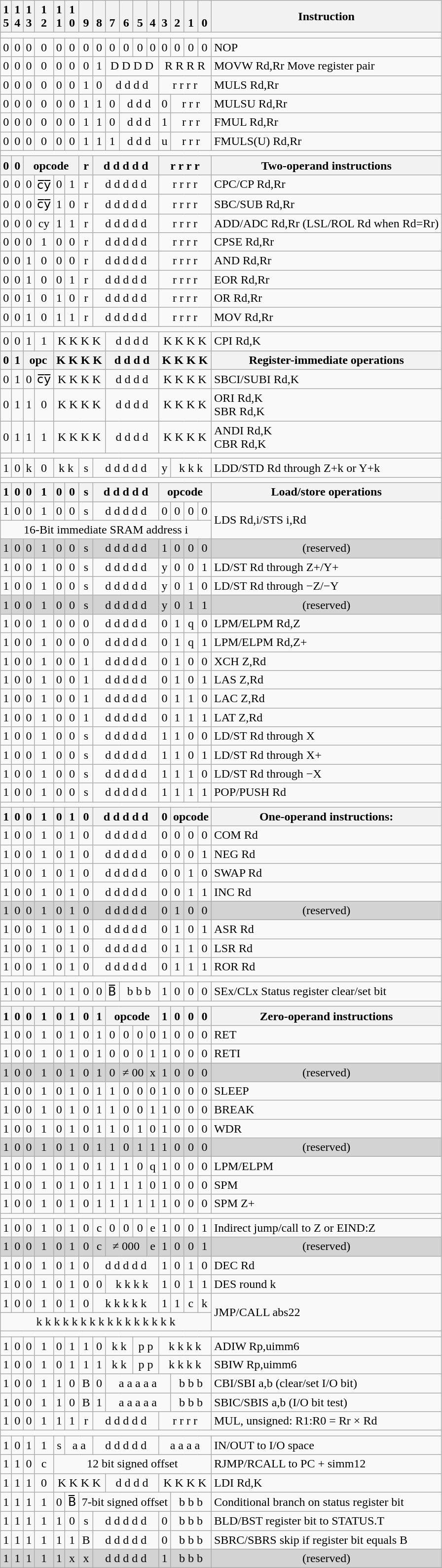<table class="wikitable" style="text-align:center">
<tr>
<th>1<br>5</th>
<th>1<br>4</th>
<th>1<br>3</th>
<th>1<br>2</th>
<th>1<br>1</th>
<th>1<br>0</th>
<th><br>9</th>
<th><br>8</th>
<th><br>7</th>
<th><br>6</th>
<th><br>5</th>
<th><br>4</th>
<th><br>3</th>
<th><br>2</th>
<th><br>1</th>
<th><br>0</th>
<th>Instruction</th>
</tr>
<tr>
<td colspan=17></td>
</tr>
<tr>
<td>0</td>
<td>0</td>
<td>0</td>
<td>0</td>
<td>0</td>
<td>0</td>
<td>0</td>
<td>0</td>
<td>0</td>
<td>0</td>
<td>0</td>
<td>0</td>
<td>0</td>
<td>0</td>
<td>0</td>
<td>0</td>
<td align=left>NOP</td>
</tr>
<tr>
<td>0</td>
<td>0</td>
<td>0</td>
<td>0</td>
<td>0</td>
<td>0</td>
<td>0</td>
<td>1</td>
<td colspan=4>D D D D</td>
<td colspan=4>R R R R</td>
<td align=left>MOVW Rd,Rr Move register pair</td>
</tr>
<tr>
<td>0</td>
<td>0</td>
<td>0</td>
<td>0</td>
<td>0</td>
<td>0</td>
<td>1</td>
<td>0</td>
<td colspan=4>d d d d</td>
<td colspan=4>r r r r</td>
<td align=left>MULS Rd,Rr</td>
</tr>
<tr>
<td>0</td>
<td>0</td>
<td>0</td>
<td>0</td>
<td>0</td>
<td>0</td>
<td>1</td>
<td>1</td>
<td>0</td>
<td colspan=3>d d d</td>
<td>0</td>
<td colspan=3>r r r</td>
<td align=left>MULSU Rd,Rr</td>
</tr>
<tr>
<td>0</td>
<td>0</td>
<td>0</td>
<td>0</td>
<td>0</td>
<td>0</td>
<td>1</td>
<td>1</td>
<td>0</td>
<td colspan=3>d d d</td>
<td>1</td>
<td colspan=3>r r r</td>
<td align=left>FMUL Rd,Rr</td>
</tr>
<tr>
<td>0</td>
<td>0</td>
<td>0</td>
<td>0</td>
<td>0</td>
<td>0</td>
<td>1</td>
<td>1</td>
<td>1</td>
<td colspan=3>d d d</td>
<td>u</td>
<td colspan=3>r r r</td>
<td align=left>FMULS(U) Rd,Rr</td>
</tr>
<tr>
<td colspan=17></td>
</tr>
<tr>
<th>0</th>
<th>0</th>
<th colspan=4>opcode</th>
<th>r</th>
<th colspan=5>d d d d d</th>
<th colspan=4>r r r r</th>
<th align=left>Two-operand instructions</th>
</tr>
<tr>
<td>0</td>
<td>0</td>
<td>0</td>
<td>c̅y̅</td>
<td>0</td>
<td>1</td>
<td>r</td>
<td colspan=5>d d d d d</td>
<td colspan=4>r r r r</td>
<td align=left>CPC/CP Rd,Rr</td>
</tr>
<tr>
<td>0</td>
<td>0</td>
<td>0</td>
<td>c̅y̅</td>
<td>1</td>
<td>0</td>
<td>r</td>
<td colspan=5>d d d d d</td>
<td colspan=4>r r r r</td>
<td align=left>SBC/SUB Rd,Rr</td>
</tr>
<tr>
<td>0</td>
<td>0</td>
<td>0</td>
<td>cy</td>
<td>1</td>
<td>1</td>
<td>r</td>
<td colspan=5>d d d d d</td>
<td colspan=4>r r r r</td>
<td align=left>ADD/ADC Rd,Rr (LSL/ROL Rd when Rd=Rr)</td>
</tr>
<tr>
<td>0</td>
<td>0</td>
<td>0</td>
<td>1</td>
<td>0</td>
<td>0</td>
<td>r</td>
<td colspan=5>d d d d d</td>
<td colspan=4>r r r r</td>
<td align=left>CPSE Rd,Rr</td>
</tr>
<tr>
<td>0</td>
<td>0</td>
<td>1</td>
<td>0</td>
<td>0</td>
<td>0</td>
<td>r</td>
<td colspan=5>d d d d d</td>
<td colspan=4>r r r r</td>
<td align=left>AND Rd,Rr</td>
</tr>
<tr>
<td>0</td>
<td>0</td>
<td>1</td>
<td>0</td>
<td>0</td>
<td>1</td>
<td>r</td>
<td colspan=5>d d d d d</td>
<td colspan=4>r r r r</td>
<td align=left>EOR Rd,Rr</td>
</tr>
<tr>
<td>0</td>
<td>0</td>
<td>1</td>
<td>0</td>
<td>1</td>
<td>0</td>
<td>r</td>
<td colspan=5>d d d d d</td>
<td colspan=4>r r r r</td>
<td align=left>OR Rd,Rr</td>
</tr>
<tr>
<td>0</td>
<td>0</td>
<td>1</td>
<td>0</td>
<td>1</td>
<td>1</td>
<td>r</td>
<td colspan=5>d d d d d</td>
<td colspan=4>r r r r</td>
<td align=left>MOV Rd,Rr</td>
</tr>
<tr>
<td colspan=17></td>
</tr>
<tr>
<td>0</td>
<td>0</td>
<td>1</td>
<td>1</td>
<td colspan=4>K K K K</td>
<td colspan=4>d d d d</td>
<td colspan=4>K K K K</td>
<td align=left>CPI Rd,K</td>
</tr>
<tr>
<th>0</th>
<th>1</th>
<th colspan=2>opc</th>
<th colspan=4>K K K K</th>
<th colspan=4>d d d d</th>
<th colspan=4>K K K K</th>
<th align=left>Register-immediate operations</th>
</tr>
<tr>
<td>0</td>
<td>1</td>
<td>0</td>
<td>c̅y̅</td>
<td colspan=4>K K K K</td>
<td colspan=4>d d d d</td>
<td colspan=4>K K K K</td>
<td align=left>SBCI/SUBI Rd,K</td>
</tr>
<tr>
<td>0</td>
<td>1</td>
<td>1</td>
<td>0</td>
<td colspan=4>K K K K</td>
<td colspan=4>d d d d</td>
<td colspan=4>K K K K</td>
<td align=left>ORI Rd,K<br>SBR Rd,K</td>
</tr>
<tr>
<td>0</td>
<td>1</td>
<td>1</td>
<td>1</td>
<td colspan=4>K K K K</td>
<td colspan=4>d d d d</td>
<td colspan=4>K K K K</td>
<td align=left>ANDI Rd,K<br>CBR Rd,K</td>
</tr>
<tr>
<td colspan=17></td>
</tr>
<tr>
<td>1</td>
<td>0</td>
<td>k</td>
<td>0</td>
<td colspan=2>k k</td>
<td>s</td>
<td colspan=5>d  d  d  d  d</td>
<td>y</td>
<td colspan=3>k k k</td>
<td align=left>LDD/STD Rd through Z+k or Y+k</td>
</tr>
<tr>
<td colspan=17></td>
</tr>
<tr>
<th>1</th>
<th>0</th>
<th>0</th>
<th>1</th>
<th>0</th>
<th>0</th>
<th>s</th>
<th colspan=5>d d d d d</th>
<th colspan=4>opcode</th>
<th align=left>Load/store operations</th>
</tr>
<tr>
<td>1</td>
<td>0</td>
<td>0</td>
<td>1</td>
<td>0</td>
<td>0</td>
<td>s</td>
<td colspan=5>d d d d d</td>
<td>0</td>
<td>0</td>
<td>0</td>
<td>0</td>
<td align=left rowspan=2>LDS Rd,i/STS i,Rd</td>
</tr>
<tr>
<td colspan=16>16-Bit immediate SRAM address i</td>
</tr>
<tr bgcolor=lightgray>
<td>1</td>
<td>0</td>
<td>0</td>
<td>1</td>
<td>0</td>
<td>0</td>
<td>s</td>
<td colspan=5>d d d d d</td>
<td>1</td>
<td>0</td>
<td>0</td>
<td>0</td>
<td>(reserved)</td>
</tr>
<tr>
<td>1</td>
<td>0</td>
<td>0</td>
<td>1</td>
<td>0</td>
<td>0</td>
<td>s</td>
<td colspan=5>d d d d d</td>
<td>y</td>
<td>0</td>
<td>0</td>
<td>1</td>
<td align=left>LD/ST Rd through Z+/Y+</td>
</tr>
<tr>
<td>1</td>
<td>0</td>
<td>0</td>
<td>1</td>
<td>0</td>
<td>0</td>
<td>s</td>
<td colspan=5>d d d d d</td>
<td>y</td>
<td>0</td>
<td>1</td>
<td>0</td>
<td align=left>LD/ST Rd through −Z/−Y</td>
</tr>
<tr bgcolor=lightgray>
<td>1</td>
<td>0</td>
<td>0</td>
<td>1</td>
<td>0</td>
<td>0</td>
<td>s</td>
<td colspan=5>d d d d d</td>
<td>y</td>
<td>0</td>
<td>1</td>
<td>1</td>
<td>(reserved)</td>
</tr>
<tr>
<td>1</td>
<td>0</td>
<td>0</td>
<td>1</td>
<td>0</td>
<td>0</td>
<td>0</td>
<td colspan=5>d d d d d</td>
<td>0</td>
<td>1</td>
<td>q</td>
<td>0</td>
<td align=left>LPM/ELPM Rd,Z</td>
</tr>
<tr>
<td>1</td>
<td>0</td>
<td>0</td>
<td>1</td>
<td>0</td>
<td>0</td>
<td>0</td>
<td colspan=5>d d d d d</td>
<td>0</td>
<td>1</td>
<td>q</td>
<td>1</td>
<td align=left>LPM/ELPM Rd,Z+</td>
</tr>
<tr>
<td>1</td>
<td>0</td>
<td>0</td>
<td>1</td>
<td>0</td>
<td>0</td>
<td>1</td>
<td colspan=5>d d d d d</td>
<td>0</td>
<td>1</td>
<td>0</td>
<td>0</td>
<td align=left>XCH Z,Rd</td>
</tr>
<tr>
<td>1</td>
<td>0</td>
<td>0</td>
<td>1</td>
<td>0</td>
<td>0</td>
<td>1</td>
<td colspan=5>d d d d d</td>
<td>0</td>
<td>1</td>
<td>0</td>
<td>1</td>
<td align=left>LAS Z,Rd</td>
</tr>
<tr>
<td>1</td>
<td>0</td>
<td>0</td>
<td>1</td>
<td>0</td>
<td>0</td>
<td>1</td>
<td colspan=5>d d d d d</td>
<td>0</td>
<td>1</td>
<td>1</td>
<td>0</td>
<td align=left>LAC Z,Rd</td>
</tr>
<tr>
<td>1</td>
<td>0</td>
<td>0</td>
<td>1</td>
<td>0</td>
<td>0</td>
<td>1</td>
<td colspan=5>d d d d d</td>
<td>0</td>
<td>1</td>
<td>1</td>
<td>1</td>
<td align=left>LAT Z,Rd</td>
</tr>
<tr>
<td>1</td>
<td>0</td>
<td>0</td>
<td>1</td>
<td>0</td>
<td>0</td>
<td>s</td>
<td colspan=5>d d d d d</td>
<td>1</td>
<td>1</td>
<td>0</td>
<td>0</td>
<td align=left>LD/ST Rd through X</td>
</tr>
<tr>
<td>1</td>
<td>0</td>
<td>0</td>
<td>1</td>
<td>0</td>
<td>0</td>
<td>s</td>
<td colspan=5>d d d d d</td>
<td>1</td>
<td>1</td>
<td>0</td>
<td>1</td>
<td align=left>LD/ST Rd through X+</td>
</tr>
<tr>
<td>1</td>
<td>0</td>
<td>0</td>
<td>1</td>
<td>0</td>
<td>0</td>
<td>s</td>
<td colspan=5>d d d d d</td>
<td>1</td>
<td>1</td>
<td>1</td>
<td>0</td>
<td align=left>LD/ST Rd through −X</td>
</tr>
<tr>
<td>1</td>
<td>0</td>
<td>0</td>
<td>1</td>
<td>0</td>
<td>0</td>
<td>s</td>
<td colspan=5>d d d d d</td>
<td>1</td>
<td>1</td>
<td>1</td>
<td>1</td>
<td align=left>POP/PUSH Rd</td>
</tr>
<tr>
<td colspan=17></td>
</tr>
<tr>
<th>1</th>
<th>0</th>
<th>0</th>
<th>1</th>
<th>0</th>
<th>1</th>
<th>0</th>
<th colspan=5>d d d d d</th>
<th>0</th>
<th colspan=3>opcode</th>
<th align=left>One-operand instructions:</th>
</tr>
<tr>
<td>1</td>
<td>0</td>
<td>0</td>
<td>1</td>
<td>0</td>
<td>1</td>
<td>0</td>
<td colspan=5>d d d d d</td>
<td>0</td>
<td>0</td>
<td>0</td>
<td>0</td>
<td align=left>COM Rd</td>
</tr>
<tr>
<td>1</td>
<td>0</td>
<td>0</td>
<td>1</td>
<td>0</td>
<td>1</td>
<td>0</td>
<td colspan=5>d d d d d</td>
<td>0</td>
<td>0</td>
<td>0</td>
<td>1</td>
<td align=left>NEG Rd</td>
</tr>
<tr>
<td>1</td>
<td>0</td>
<td>0</td>
<td>1</td>
<td>0</td>
<td>1</td>
<td>0</td>
<td colspan=5>d d d d d</td>
<td>0</td>
<td>0</td>
<td>1</td>
<td>0</td>
<td align=left>SWAP Rd</td>
</tr>
<tr>
<td>1</td>
<td>0</td>
<td>0</td>
<td>1</td>
<td>0</td>
<td>1</td>
<td>0</td>
<td colspan=5>d d d d d</td>
<td>0</td>
<td>0</td>
<td>1</td>
<td>1</td>
<td align=left>INC Rd</td>
</tr>
<tr bgcolor=lightgray>
<td>1</td>
<td>0</td>
<td>0</td>
<td>1</td>
<td>0</td>
<td>1</td>
<td>0</td>
<td colspan=5>d d d d d</td>
<td>0</td>
<td>1</td>
<td>0</td>
<td>0</td>
<td>(reserved)</td>
</tr>
<tr>
<td>1</td>
<td>0</td>
<td>0</td>
<td>1</td>
<td>0</td>
<td>1</td>
<td>0</td>
<td colspan=5>d d d d d</td>
<td>0</td>
<td>1</td>
<td>0</td>
<td>1</td>
<td align=left>ASR Rd</td>
</tr>
<tr>
<td>1</td>
<td>0</td>
<td>0</td>
<td>1</td>
<td>0</td>
<td>1</td>
<td>0</td>
<td colspan=5>d d d d d</td>
<td>0</td>
<td>1</td>
<td>1</td>
<td>0</td>
<td align=left>LSR Rd</td>
</tr>
<tr>
<td>1</td>
<td>0</td>
<td>0</td>
<td>1</td>
<td>0</td>
<td>1</td>
<td>0</td>
<td colspan=5>d d d d d</td>
<td>0</td>
<td>1</td>
<td>1</td>
<td>1</td>
<td align=left>ROR Rd</td>
</tr>
<tr>
<td colspan=17></td>
</tr>
<tr>
<td>1</td>
<td>0</td>
<td>0</td>
<td>1</td>
<td>0</td>
<td>1</td>
<td>0</td>
<td>0</td>
<td>B̅</td>
<td colspan=3>b b b</td>
<td>1</td>
<td>0</td>
<td>0</td>
<td>0</td>
<td align=left>SEx/CLx Status register clear/set bit</td>
</tr>
<tr>
<td colspan=17></td>
</tr>
<tr>
<th>1</th>
<th>0</th>
<th>0</th>
<th>1</th>
<th>0</th>
<th>1</th>
<th>0</th>
<th>1</th>
<th colspan=4>opcode</th>
<th>1</th>
<th>0</th>
<th>0</th>
<th>0</th>
<th align=left>Zero-operand instructions</th>
</tr>
<tr>
<td>1</td>
<td>0</td>
<td>0</td>
<td>1</td>
<td>0</td>
<td>1</td>
<td>0</td>
<td>1</td>
<td>0</td>
<td>0</td>
<td>0</td>
<td>0</td>
<td>1</td>
<td>0</td>
<td>0</td>
<td>0</td>
<td align=left>RET</td>
</tr>
<tr>
<td>1</td>
<td>0</td>
<td>0</td>
<td>1</td>
<td>0</td>
<td>1</td>
<td>0</td>
<td>1</td>
<td>0</td>
<td>0</td>
<td>0</td>
<td>1</td>
<td>1</td>
<td>0</td>
<td>0</td>
<td>0</td>
<td align=left>RETI</td>
</tr>
<tr bgcolor=lightgray>
<td>1</td>
<td>0</td>
<td>0</td>
<td>1</td>
<td>0</td>
<td>1</td>
<td>0</td>
<td>1</td>
<td>0</td>
<td colspan=2>≠ 00</td>
<td>x</td>
<td>1</td>
<td>0</td>
<td>0</td>
<td>0</td>
<td>(reserved)</td>
</tr>
<tr>
<td>1</td>
<td>0</td>
<td>0</td>
<td>1</td>
<td>0</td>
<td>1</td>
<td>0</td>
<td>1</td>
<td>1</td>
<td>0</td>
<td>0</td>
<td>0</td>
<td>1</td>
<td>0</td>
<td>0</td>
<td>0</td>
<td align=left>SLEEP</td>
</tr>
<tr>
<td>1</td>
<td>0</td>
<td>0</td>
<td>1</td>
<td>0</td>
<td>1</td>
<td>0</td>
<td>1</td>
<td>1</td>
<td>0</td>
<td>0</td>
<td>1</td>
<td>1</td>
<td>0</td>
<td>0</td>
<td>0</td>
<td align=left>BREAK</td>
</tr>
<tr>
<td>1</td>
<td>0</td>
<td>0</td>
<td>1</td>
<td>0</td>
<td>1</td>
<td>0</td>
<td>1</td>
<td>1</td>
<td>0</td>
<td>1</td>
<td>0</td>
<td>1</td>
<td>0</td>
<td>0</td>
<td>0</td>
<td align=left>WDR</td>
</tr>
<tr bgcolor=lightgray>
<td>1</td>
<td>0</td>
<td>0</td>
<td>1</td>
<td>0</td>
<td>1</td>
<td>0</td>
<td>1</td>
<td>1</td>
<td>0</td>
<td>1</td>
<td>1</td>
<td>1</td>
<td>0</td>
<td>0</td>
<td>0</td>
<td>(reserved)</td>
</tr>
<tr>
<td>1</td>
<td>0</td>
<td>0</td>
<td>1</td>
<td>0</td>
<td>1</td>
<td>0</td>
<td>1</td>
<td>1</td>
<td>1</td>
<td>0</td>
<td>q</td>
<td>1</td>
<td>0</td>
<td>0</td>
<td>0</td>
<td align=left>LPM/ELPM</td>
</tr>
<tr>
<td>1</td>
<td>0</td>
<td>0</td>
<td>1</td>
<td>0</td>
<td>1</td>
<td>0</td>
<td>1</td>
<td>1</td>
<td>1</td>
<td>1</td>
<td>0</td>
<td>1</td>
<td>0</td>
<td>0</td>
<td>0</td>
<td align=left>SPM</td>
</tr>
<tr>
<td>1</td>
<td>0</td>
<td>0</td>
<td>1</td>
<td>0</td>
<td>1</td>
<td>0</td>
<td>1</td>
<td>1</td>
<td>1</td>
<td>1</td>
<td>1</td>
<td>1</td>
<td>0</td>
<td>0</td>
<td>0</td>
<td align=left>SPM Z+</td>
</tr>
<tr>
<td colspan=17></td>
</tr>
<tr>
<td>1</td>
<td>0</td>
<td>0</td>
<td>1</td>
<td>0</td>
<td>1</td>
<td>0</td>
<td>c</td>
<td>0</td>
<td>0</td>
<td>0</td>
<td>e</td>
<td>1</td>
<td>0</td>
<td>0</td>
<td>1</td>
<td align=left>Indirect jump/call to Z or EIND:Z</td>
</tr>
<tr bgcolor=lightgray>
<td>1</td>
<td>0</td>
<td>0</td>
<td>1</td>
<td>0</td>
<td>1</td>
<td>0</td>
<td>c</td>
<td colspan=3>≠ 000</td>
<td>e</td>
<td>1</td>
<td>0</td>
<td>0</td>
<td>1</td>
<td>(reserved)</td>
</tr>
<tr>
<td>1</td>
<td>0</td>
<td>0</td>
<td>1</td>
<td>0</td>
<td>1</td>
<td>0</td>
<td colspan=5>d d d d d</td>
<td>1</td>
<td>0</td>
<td>1</td>
<td>0</td>
<td align=left>DEC Rd</td>
</tr>
<tr>
<td>1</td>
<td>0</td>
<td>0</td>
<td>1</td>
<td>0</td>
<td>1</td>
<td>0</td>
<td>0</td>
<td colspan=4>k k k k</td>
<td>1</td>
<td>0</td>
<td>1</td>
<td>1</td>
<td align=left>DES round k</td>
</tr>
<tr>
<td>1</td>
<td>0</td>
<td>0</td>
<td>1</td>
<td>0</td>
<td>1</td>
<td>0</td>
<td colspan=5>k k k k k</td>
<td>1</td>
<td>1</td>
<td>c</td>
<td>k</td>
<td align=left rowspan=2>JMP/CALL abs22</td>
</tr>
<tr>
<td colspan=16>k k k k k k k k k k k k k k k k</td>
</tr>
<tr>
<td colspan=17></td>
</tr>
<tr>
<td>1</td>
<td>0</td>
<td>0</td>
<td>1</td>
<td>0</td>
<td>1</td>
<td>1</td>
<td>0</td>
<td colspan=2>k k</td>
<td colspan=2>p p</td>
<td colspan=4>k k k k</td>
<td align=left>ADIW Rp,uimm6</td>
</tr>
<tr>
<td>1</td>
<td>0</td>
<td>0</td>
<td>1</td>
<td>0</td>
<td>1</td>
<td>1</td>
<td>1</td>
<td colspan=2>k k</td>
<td colspan=2>p p</td>
<td colspan=4>k k k k</td>
<td align=left>SBIW Rp,uimm6</td>
</tr>
<tr>
<td>1</td>
<td>0</td>
<td>0</td>
<td>1</td>
<td>1</td>
<td>0</td>
<td>B</td>
<td>0</td>
<td colspan=5>a a a a a</td>
<td colspan=3>b b b</td>
<td align=left>CBI/SBI a,b (clear/set I/O bit)</td>
</tr>
<tr>
<td>1</td>
<td>0</td>
<td>0</td>
<td>1</td>
<td>1</td>
<td>0</td>
<td>B</td>
<td>1</td>
<td colspan=5>a a a a a</td>
<td colspan=3>b b b</td>
<td align=left>SBIC/SBIS a,b (I/O bit test)</td>
</tr>
<tr>
<td>1</td>
<td>0</td>
<td>0</td>
<td>1</td>
<td>1</td>
<td>1</td>
<td>r</td>
<td colspan=5>d d d d d</td>
<td colspan=4>r r r r</td>
<td align=left>MUL, unsigned: R1:R0 = Rr × Rd</td>
</tr>
<tr>
<td colspan=17></td>
</tr>
<tr>
<td>1</td>
<td>0</td>
<td>1</td>
<td>1</td>
<td>s</td>
<td colspan=2>a a</td>
<td colspan=5>d d d d d</td>
<td colspan=4>a a a a</td>
<td align=left>IN/OUT to I/O space</td>
</tr>
<tr>
<td>1</td>
<td>1</td>
<td>0</td>
<td>c</td>
<td colspan=12>12 bit signed offset</td>
<td align=left>RJMP/RCALL to PC + simm12</td>
</tr>
<tr>
<td>1</td>
<td>1</td>
<td>1</td>
<td>0</td>
<td colspan=4>K K K K</td>
<td colspan=4>d d d d</td>
<td colspan=4>K K K K</td>
<td align=left>LDI Rd,K</td>
</tr>
<tr>
<td>1</td>
<td>1</td>
<td>1</td>
<td>1</td>
<td>0</td>
<td>B̅</td>
<td colspan=7>7-bit signed offset</td>
<td colspan=3>b b b</td>
<td align=left>Conditional branch on status register bit</td>
</tr>
<tr>
<td>1</td>
<td>1</td>
<td>1</td>
<td>1</td>
<td>1</td>
<td>0</td>
<td>s</td>
<td colspan=5>d d d d d</td>
<td>0</td>
<td colspan=3>b b b</td>
<td align=left>BLD/BST register bit to STATUS.T</td>
</tr>
<tr>
<td>1</td>
<td>1</td>
<td>1</td>
<td>1</td>
<td>1</td>
<td>1</td>
<td>B</td>
<td colspan=5>d d d d d</td>
<td>0</td>
<td colspan=3>b b b</td>
<td align=left>SBRC/SBRS skip if register bit equals B</td>
</tr>
<tr bgcolor=lightgray>
<td>1</td>
<td>1</td>
<td>1</td>
<td>1</td>
<td>1</td>
<td>x</td>
<td>x</td>
<td colspan=5>d d d d d</td>
<td>1</td>
<td colspan=3>b b b</td>
<td>(reserved)</td>
</tr>
</table>
